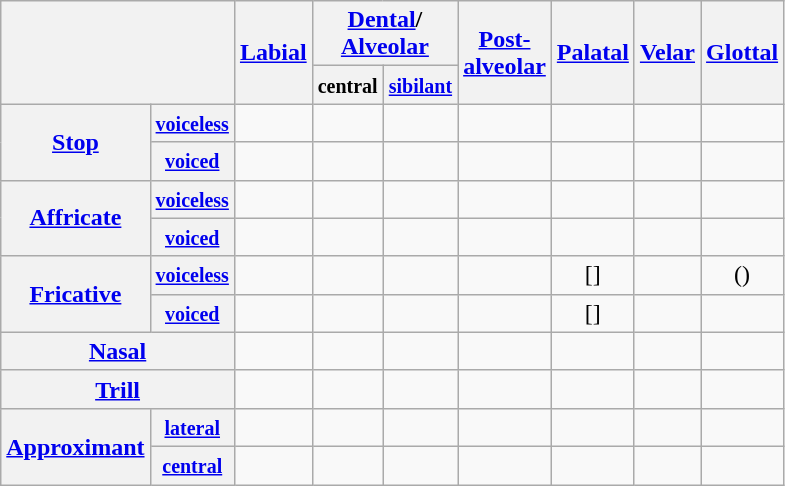<table class="wikitable" style="text-align:center">
<tr>
<th colspan="2" rowspan="2"></th>
<th rowspan="2"><a href='#'>Labial</a></th>
<th colspan="2"><a href='#'>Dental</a>/<br><a href='#'>Alveolar</a></th>
<th rowspan="2"><a href='#'>Post-<br>alveolar</a></th>
<th rowspan="2"><a href='#'>Palatal</a></th>
<th rowspan="2"><a href='#'>Velar</a></th>
<th rowspan="2"><a href='#'>Glottal</a></th>
</tr>
<tr>
<th><small>central</small></th>
<th><small><a href='#'>sibilant</a></small></th>
</tr>
<tr>
<th rowspan="2"><a href='#'>Stop</a></th>
<th><small><a href='#'>voiceless</a></small></th>
<td></td>
<td></td>
<td></td>
<td></td>
<td></td>
<td></td>
<td></td>
</tr>
<tr>
<th><small><a href='#'>voiced</a></small></th>
<td></td>
<td></td>
<td></td>
<td></td>
<td></td>
<td></td>
<td></td>
</tr>
<tr>
<th rowspan="2"><a href='#'>Affricate</a></th>
<th><small><a href='#'>voiceless</a></small></th>
<td></td>
<td></td>
<td></td>
<td></td>
<td></td>
<td></td>
<td></td>
</tr>
<tr>
<th><small><a href='#'>voiced</a></small></th>
<td></td>
<td></td>
<td></td>
<td></td>
<td></td>
<td></td>
<td></td>
</tr>
<tr>
<th rowspan="2"><a href='#'>Fricative</a></th>
<th><small><a href='#'>voiceless</a></small></th>
<td></td>
<td></td>
<td></td>
<td></td>
<td>[]</td>
<td></td>
<td>()</td>
</tr>
<tr>
<th><small><a href='#'>voiced</a></small></th>
<td></td>
<td></td>
<td></td>
<td></td>
<td>[]</td>
<td></td>
<td></td>
</tr>
<tr>
<th colspan="2"><a href='#'>Nasal</a></th>
<td></td>
<td></td>
<td></td>
<td></td>
<td></td>
<td></td>
<td></td>
</tr>
<tr>
<th colspan="2"><a href='#'>Trill</a></th>
<td></td>
<td></td>
<td></td>
<td></td>
<td></td>
<td></td>
<td></td>
</tr>
<tr>
<th rowspan="2"><a href='#'>Approximant</a></th>
<th><small><a href='#'>lateral</a></small></th>
<td></td>
<td></td>
<td></td>
<td></td>
<td></td>
<td></td>
<td></td>
</tr>
<tr>
<th><small><a href='#'>central</a></small></th>
<td></td>
<td></td>
<td></td>
<td></td>
<td></td>
<td></td>
<td></td>
</tr>
</table>
